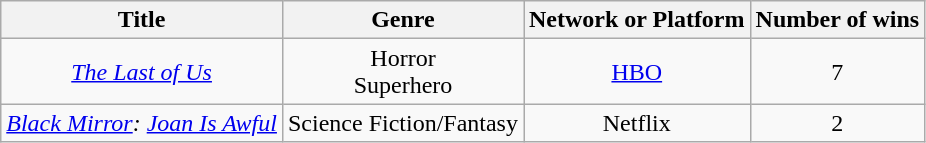<table class="wikitable">
<tr>
<th>Title</th>
<th>Genre</th>
<th>Network or Platform</th>
<th>Number of wins</th>
</tr>
<tr style="text-align:center">
<td><em><a href='#'>The Last of Us</a></em></td>
<td>Horror<br>Superhero</td>
<td><a href='#'>HBO</a></td>
<td>7</td>
</tr>
<tr style="text-align:center">
<td><em><a href='#'>Black Mirror</a>: <a href='#'>Joan Is Awful</a></em></td>
<td rowspan="2">Science Fiction/Fantasy</td>
<td>Netflix</td>
<td>2</td>
</tr>
</table>
